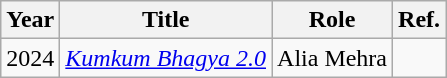<table class="wikitable sortable plainrowheaders">
<tr style="text-align:center;">
<th scope="col">Year</th>
<th scope="col">Title</th>
<th>Role</th>
<th scope="col" class="unsortable">Ref.</th>
</tr>
<tr>
<td>2024</td>
<td scope="row"><em><a href='#'>Kumkum Bhagya 2.0</a></em></td>
<td>Alia Mehra</td>
<td style="text-align:center;"></td>
</tr>
</table>
